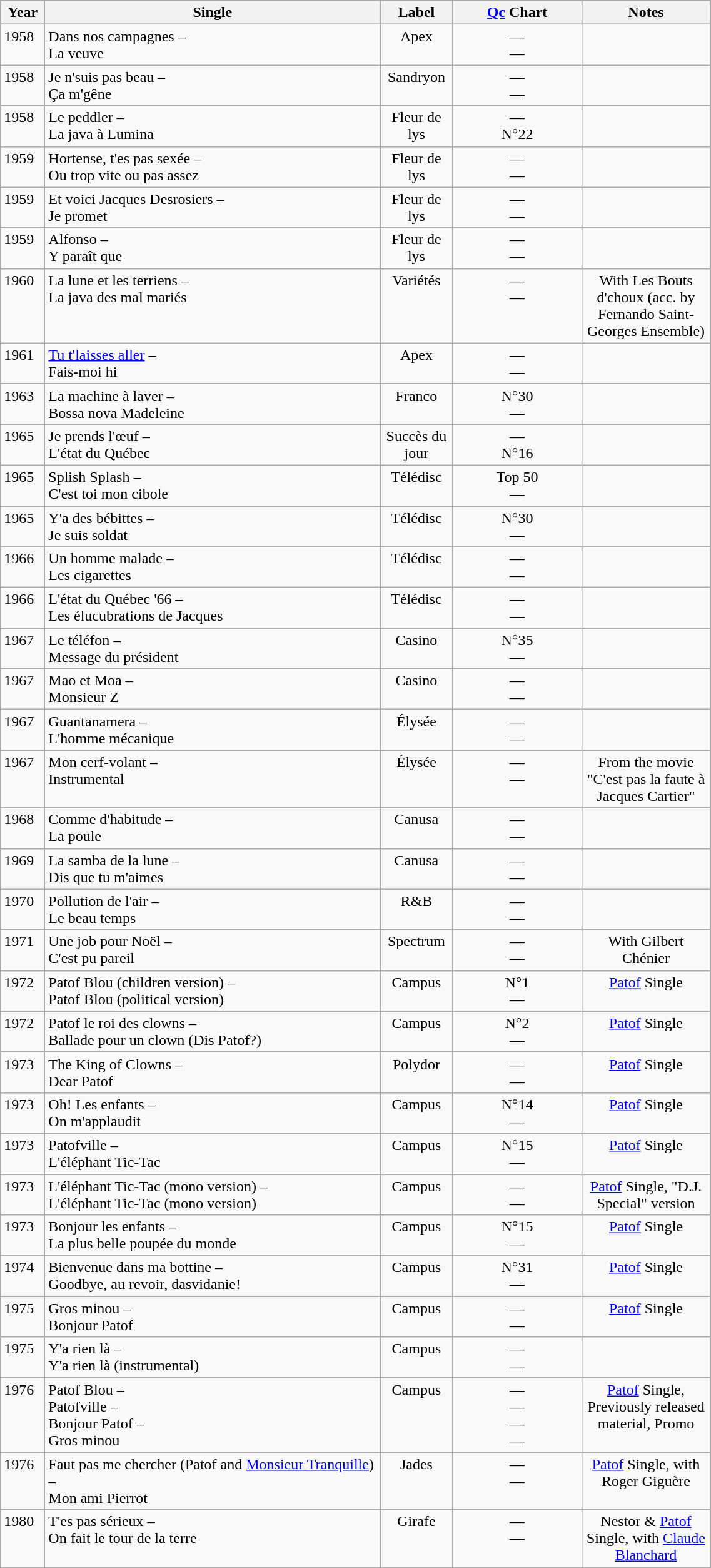<table class="wikitable">
<tr>
<th align="left" valign="top" width="40">Year</th>
<th align="left" valign="top" width="350">Single</th>
<th align="center" valign="top" width="70">Label</th>
<th align="left" valign="top" width="130"><a href='#'>Qc</a> Chart</th>
<th align="left" valign="top" width="130">Notes</th>
</tr>
<tr>
<td align="left" valign="top">1958</td>
<td align="left" valign="top">Dans nos campagnes –<br>La veuve</td>
<td align="center" valign="top">Apex</td>
<td align="center" valign="top">—<br>—</td>
<td align="center" valign="top"></td>
</tr>
<tr>
<td align="left" valign="top">1958</td>
<td align="left" valign="top">Je n'suis pas beau –<br>Ça m'gêne</td>
<td align="center" valign="top">Sandryon</td>
<td align="center" valign="top">—<br>—</td>
<td align="center" valign="top"></td>
</tr>
<tr>
<td align="left" valign="top">1958</td>
<td align="left" valign="top">Le peddler –<br>La java à Lumina</td>
<td align="center" valign="top">Fleur de lys</td>
<td align="center" valign="top">—<br>N°22</td>
<td align="center" valign="top"></td>
</tr>
<tr>
<td align="left" valign="top">1959</td>
<td align="left" valign="top">Hortense, t'es pas sexée –<br>Ou trop vite ou pas assez</td>
<td align="center" valign="top">Fleur de lys</td>
<td align="center" valign="top">—<br>—</td>
<td align="center" valign="top"></td>
</tr>
<tr>
<td align="left" valign="top">1959</td>
<td align="left" valign="top">Et voici Jacques Desrosiers –<br>Je promet</td>
<td align="center" valign="top">Fleur de lys</td>
<td align="center" valign="top">—<br>—</td>
<td align="center" valign="top"></td>
</tr>
<tr>
<td align="left" valign="top">1959</td>
<td align="left" valign="top">Alfonso –<br>Y paraît que</td>
<td align="center" valign="top">Fleur de lys</td>
<td align="center" valign="top">—<br>—</td>
<td align="center" valign="top"></td>
</tr>
<tr>
<td align="left" valign="top">1960</td>
<td align="left" valign="top">La lune et les terriens –<br>La java des mal mariés</td>
<td align="center" valign="top">Variétés</td>
<td align="center" valign="top">—<br>—</td>
<td align="center" valign="top">With Les Bouts d'choux (acc. by Fernando Saint-Georges Ensemble)</td>
</tr>
<tr>
<td align="left" valign="top">1961</td>
<td align="left" valign="top"><a href='#'>Tu t'laisses aller</a> –<br>Fais-moi hi</td>
<td align="center" valign="top">Apex</td>
<td align="center" valign="top">—<br>—</td>
<td align="center" valign="top"></td>
</tr>
<tr>
<td align="left" valign="top">1963</td>
<td align="left" valign="top">La machine à laver –<br>Bossa nova Madeleine</td>
<td align="center" valign="top">Franco</td>
<td align="center" valign="top">N°30<br>—</td>
<td align="center" valign="top"></td>
</tr>
<tr>
<td align="left" valign="top">1965</td>
<td valign="top" align="left">Je prends l'œuf –<br>L'état du Québec</td>
<td align="center" valign="top">Succès du jour</td>
<td align="center" valign="top">—<br>N°16</td>
<td align="center" valign="top"></td>
</tr>
<tr>
<td align="left" valign="top">1965</td>
<td align="left" valign="top">Splish Splash –<br>C'est toi mon cibole</td>
<td align="center" valign="top">Télédisc</td>
<td align="center" valign="top">Top 50<br>—</td>
<td align="center" valign="top"></td>
</tr>
<tr>
<td align="left" valign="top">1965</td>
<td align="left" valign="top">Y'a des bébittes –<br>Je suis soldat</td>
<td align="center" valign="top">Télédisc</td>
<td align="center" valign="top">N°30<br>—</td>
<td align="center" valign="top"></td>
</tr>
<tr>
<td align="left" valign="top">1966</td>
<td align="left" valign="top">Un homme malade –<br>Les cigarettes</td>
<td align="center" valign="top">Télédisc</td>
<td align="center" valign="top">—<br>—</td>
<td align="center" valign="top"></td>
</tr>
<tr>
<td align="left" valign="top">1966</td>
<td align="left" valign="top">L'état du Québec '66 –<br>Les élucubrations de Jacques</td>
<td align="center" valign="top">Télédisc</td>
<td align="center" valign="top">—<br>—</td>
<td align="center" valign="top"></td>
</tr>
<tr>
<td align="left" valign="top">1967</td>
<td align="left" valign="top">Le téléfon –<br>Message du président</td>
<td align="center" valign="top">Casino</td>
<td align="center" valign="top">N°35<br>—</td>
<td align="center" valign="top"></td>
</tr>
<tr>
<td align="left" valign="top">1967</td>
<td align="left" valign="top">Mao et Moa –<br>Monsieur Z</td>
<td align="center" valign="top">Casino</td>
<td align="center" valign="top">—<br>—</td>
<td align="center" valign="top"></td>
</tr>
<tr>
<td align="left" valign="top">1967</td>
<td align="left" valign="top">Guantanamera –<br>L'homme mécanique</td>
<td align="center" valign="top">Élysée</td>
<td align="center" valign="top">—<br>—</td>
<td align="center" valign="top"></td>
</tr>
<tr>
<td align="left" valign="top">1967</td>
<td align="left" valign="top">Mon cerf-volant –<br>Instrumental</td>
<td align="center" valign="top">Élysée</td>
<td align="center" valign="top">—<br>—</td>
<td align="center" valign="top">From the movie "C'est pas la faute à Jacques Cartier"</td>
</tr>
<tr>
<td align="left" valign="top">1968</td>
<td align="left" valign="top">Comme d'habitude –<br>La poule</td>
<td align="center" valign="top">Canusa</td>
<td align="center" valign="top">—<br>—</td>
<td align="center" valign="top"></td>
</tr>
<tr>
<td align="left" valign="top">1969</td>
<td align="left" valign="top">La samba de la lune –<br>Dis que tu m'aimes</td>
<td align="center" valign="top">Canusa</td>
<td align="center" valign="top">—<br>—</td>
<td align="center" valign="top"></td>
</tr>
<tr>
<td align="left" valign="top">1970</td>
<td align="left" valign="top">Pollution de l'air –<br>Le beau temps</td>
<td align="center" valign="top">R&B</td>
<td align="center" valign="top">—<br>—</td>
<td align="center" valign="top"></td>
</tr>
<tr>
<td align="left" valign="top">1971</td>
<td align="left" valign="top">Une job pour Noël –<br>C'est pu pareil</td>
<td align="center" valign="top">Spectrum</td>
<td align="center" valign="top">—<br>—</td>
<td align="center" valign="top">With Gilbert Chénier</td>
</tr>
<tr>
<td align="left" valign="top">1972</td>
<td align="left" valign="top">Patof Blou (children version) –<br>Patof Blou (political version)</td>
<td align="center" valign="top">Campus</td>
<td align="center" valign="top">N°1<br>—</td>
<td align="center" valign="top"><a href='#'>Patof</a> Single</td>
</tr>
<tr>
<td align="left" valign="top">1972</td>
<td align="left" valign="top">Patof le roi des clowns –<br>Ballade pour un clown (Dis Patof?)</td>
<td align="center" valign="top">Campus</td>
<td align="center" valign="top">N°2<br>—</td>
<td align="center" valign="top"><a href='#'>Patof</a> Single</td>
</tr>
<tr>
<td align="left" valign="top">1973</td>
<td align="left" valign="top">The King of Clowns –<br>Dear Patof</td>
<td align="center" valign="top">Polydor</td>
<td align="center" valign="top">—<br>—</td>
<td align="center" valign="top"><a href='#'>Patof</a> Single</td>
</tr>
<tr>
<td align="left" valign="top">1973</td>
<td align="left" valign="top">Oh! Les enfants –<br>On m'applaudit</td>
<td align="center" valign="top">Campus</td>
<td align="center" valign="top">N°14<br>—</td>
<td align="center" valign="top"><a href='#'>Patof</a> Single</td>
</tr>
<tr>
<td align="left" valign="top">1973</td>
<td align="left" valign="top">Patofville –<br>L'éléphant Tic-Tac</td>
<td align="center" valign="top">Campus</td>
<td align="center" valign="top">N°15<br>—</td>
<td align="center" valign="top"><a href='#'>Patof</a> Single</td>
</tr>
<tr>
<td align="left" valign="top">1973</td>
<td align="left" valign="top">L'éléphant Tic-Tac (mono version) –<br>L'éléphant Tic-Tac (mono version)</td>
<td align="center" valign="top">Campus</td>
<td align="center" valign="top">—<br>—</td>
<td align="center" valign="top"><a href='#'>Patof</a> Single, "D.J. Special" version</td>
</tr>
<tr>
<td align="left" valign="top">1973</td>
<td align="left" valign="top">Bonjour les enfants –<br>La plus belle poupée du monde</td>
<td align="center" valign="top">Campus</td>
<td align="center" valign="top">N°15<br>—</td>
<td align="center" valign="top"><a href='#'>Patof</a> Single</td>
</tr>
<tr>
<td align="left" valign="top">1974</td>
<td align="left" valign="top">Bienvenue dans ma bottine –<br>Goodbye, au revoir, dasvidanie!</td>
<td align="center" valign="top">Campus</td>
<td align="center" valign="top">N°31<br>—</td>
<td align="center" valign="top"><a href='#'>Patof</a> Single</td>
</tr>
<tr>
<td align="left" valign="top">1975</td>
<td align="left" valign="top">Gros minou –<br>Bonjour Patof</td>
<td align="center" valign="top">Campus</td>
<td align="center" valign="top">—<br>—</td>
<td align="center" valign="top"><a href='#'>Patof</a> Single</td>
</tr>
<tr>
<td align="left" valign="top">1975</td>
<td align="left" valign="top">Y'a rien là –<br>Y'a rien là (instrumental)</td>
<td align="center" valign="top">Campus</td>
<td align="center" valign="top">—<br>—</td>
<td align="center" valign="top"></td>
</tr>
<tr>
<td align="left" valign="top">1976</td>
<td align="left" valign="top">Patof Blou –<br>Patofville –<br>Bonjour Patof –<br>Gros minou</td>
<td align="center" valign="top">Campus</td>
<td align="center" valign="top">—<br>—<br>—<br>—</td>
<td align="center" valign="top"><a href='#'>Patof</a> Single, Previously released material, Promo</td>
</tr>
<tr>
<td align="left" valign="top">1976</td>
<td align="left" valign="top">Faut pas me chercher (Patof and <a href='#'>Monsieur Tranquille</a>) –<br>Mon ami Pierrot</td>
<td align="center" valign="top">Jades</td>
<td align="center" valign="top">—<br>—</td>
<td align="center" valign="top"><a href='#'>Patof</a> Single, with Roger Giguère</td>
</tr>
<tr>
<td align="left" valign="top">1980</td>
<td align="left" valign="top">T'es pas sérieux –<br>On fait le tour de la terre</td>
<td align="center" valign="top">Girafe</td>
<td align="center" valign="top">—<br>—</td>
<td align="center" valign="top">Nestor & <a href='#'>Patof</a> Single, with <a href='#'>Claude Blanchard</a></td>
</tr>
</table>
